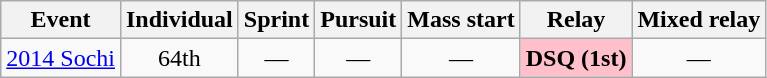<table class="wikitable" style="text-align: center;">
<tr ">
<th>Event</th>
<th>Individual</th>
<th>Sprint</th>
<th>Pursuit</th>
<th>Mass start</th>
<th>Relay</th>
<th>Mixed relay</th>
</tr>
<tr>
<td align=left> <a href='#'>2014 Sochi</a></td>
<td>64th</td>
<td>—</td>
<td>—</td>
<td>—</td>
<td style="background:pink;"><strong>DSQ (1st)</strong></td>
<td>—</td>
</tr>
</table>
